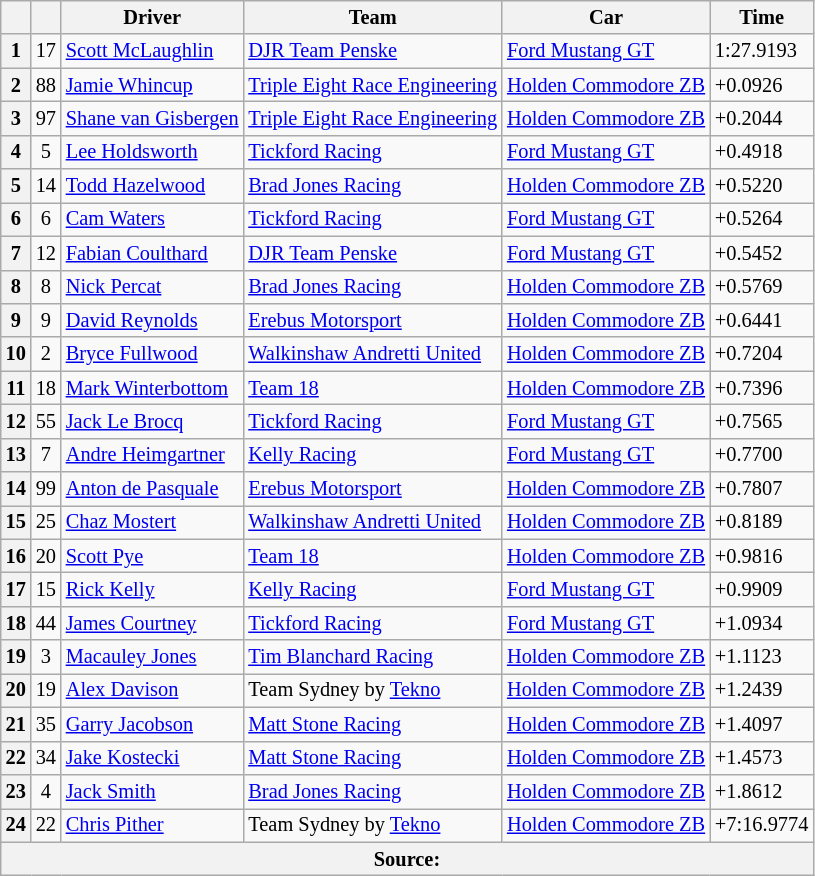<table class="wikitable" style="font-size: 85%">
<tr>
<th></th>
<th></th>
<th>Driver</th>
<th>Team</th>
<th>Car</th>
<th>Time</th>
</tr>
<tr>
<th>1</th>
<td align="center">17</td>
<td> <a href='#'>Scott McLaughlin</a></td>
<td><a href='#'>DJR Team Penske</a></td>
<td><a href='#'>Ford Mustang GT</a></td>
<td>1:27.9193</td>
</tr>
<tr>
<th>2</th>
<td align="center">88</td>
<td> <a href='#'>Jamie Whincup</a></td>
<td><a href='#'>Triple Eight Race Engineering</a></td>
<td><a href='#'>Holden Commodore ZB</a></td>
<td>+0.0926</td>
</tr>
<tr>
<th>3</th>
<td align="center">97</td>
<td> <a href='#'>Shane van Gisbergen</a></td>
<td><a href='#'>Triple Eight Race Engineering</a></td>
<td><a href='#'>Holden Commodore ZB</a></td>
<td>+0.2044</td>
</tr>
<tr>
<th>4</th>
<td align="center">5</td>
<td> <a href='#'>Lee Holdsworth</a></td>
<td><a href='#'>Tickford Racing</a></td>
<td><a href='#'>Ford Mustang GT</a></td>
<td>+0.4918</td>
</tr>
<tr>
<th>5</th>
<td align="center">14</td>
<td> <a href='#'>Todd Hazelwood</a></td>
<td><a href='#'>Brad Jones Racing</a></td>
<td><a href='#'>Holden Commodore ZB</a></td>
<td>+0.5220</td>
</tr>
<tr>
<th>6</th>
<td align="center">6</td>
<td> <a href='#'>Cam Waters</a></td>
<td><a href='#'>Tickford Racing</a></td>
<td><a href='#'>Ford Mustang GT</a></td>
<td>+0.5264</td>
</tr>
<tr>
<th>7</th>
<td align="center">12</td>
<td> <a href='#'>Fabian Coulthard</a></td>
<td><a href='#'>DJR Team Penske</a></td>
<td><a href='#'>Ford Mustang GT</a></td>
<td>+0.5452</td>
</tr>
<tr>
<th>8</th>
<td align="center">8</td>
<td> <a href='#'>Nick Percat</a></td>
<td><a href='#'>Brad Jones Racing</a></td>
<td><a href='#'>Holden Commodore ZB</a></td>
<td>+0.5769</td>
</tr>
<tr>
<th>9</th>
<td align="center">9</td>
<td> <a href='#'>David Reynolds</a></td>
<td><a href='#'>Erebus Motorsport</a></td>
<td><a href='#'>Holden Commodore ZB</a></td>
<td>+0.6441</td>
</tr>
<tr>
<th>10</th>
<td align="center">2</td>
<td> <a href='#'>Bryce Fullwood</a></td>
<td><a href='#'>Walkinshaw Andretti United</a></td>
<td><a href='#'>Holden Commodore ZB</a></td>
<td>+0.7204</td>
</tr>
<tr>
<th>11</th>
<td align="center">18</td>
<td> <a href='#'>Mark Winterbottom</a></td>
<td><a href='#'>Team 18</a></td>
<td><a href='#'>Holden Commodore ZB</a></td>
<td>+0.7396</td>
</tr>
<tr>
<th>12</th>
<td align="center">55</td>
<td> <a href='#'>Jack Le Brocq</a></td>
<td><a href='#'>Tickford Racing</a></td>
<td><a href='#'>Ford Mustang GT</a></td>
<td>+0.7565</td>
</tr>
<tr>
<th>13</th>
<td align="center">7</td>
<td> <a href='#'>Andre Heimgartner</a></td>
<td><a href='#'>Kelly Racing</a></td>
<td><a href='#'>Ford Mustang GT</a></td>
<td>+0.7700</td>
</tr>
<tr>
<th>14</th>
<td align="center">99</td>
<td> <a href='#'>Anton de Pasquale</a></td>
<td><a href='#'>Erebus Motorsport</a></td>
<td><a href='#'>Holden Commodore ZB</a></td>
<td>+0.7807</td>
</tr>
<tr>
<th>15</th>
<td align="center">25</td>
<td> <a href='#'>Chaz Mostert</a></td>
<td><a href='#'>Walkinshaw Andretti United</a></td>
<td><a href='#'>Holden Commodore ZB</a></td>
<td>+0.8189</td>
</tr>
<tr>
<th>16</th>
<td align="center">20</td>
<td> <a href='#'>Scott Pye</a></td>
<td><a href='#'>Team 18</a></td>
<td><a href='#'>Holden Commodore ZB</a></td>
<td>+0.9816</td>
</tr>
<tr>
<th>17</th>
<td align="center">15</td>
<td> <a href='#'>Rick Kelly</a></td>
<td><a href='#'>Kelly Racing</a></td>
<td><a href='#'>Ford Mustang GT</a></td>
<td>+0.9909</td>
</tr>
<tr>
<th>18</th>
<td align="center">44</td>
<td> <a href='#'>James Courtney</a></td>
<td><a href='#'>Tickford Racing</a></td>
<td><a href='#'>Ford Mustang GT</a></td>
<td>+1.0934</td>
</tr>
<tr>
<th>19</th>
<td align="center">3</td>
<td> <a href='#'>Macauley Jones</a></td>
<td><a href='#'>Tim Blanchard Racing</a></td>
<td><a href='#'>Holden Commodore ZB</a></td>
<td>+1.1123</td>
</tr>
<tr>
<th>20</th>
<td align="center">19</td>
<td> <a href='#'>Alex Davison</a></td>
<td>Team Sydney by <a href='#'>Tekno</a></td>
<td><a href='#'>Holden Commodore ZB</a></td>
<td>+1.2439</td>
</tr>
<tr>
<th>21</th>
<td align="center">35</td>
<td> <a href='#'>Garry Jacobson</a></td>
<td><a href='#'>Matt Stone Racing</a></td>
<td><a href='#'>Holden Commodore ZB</a></td>
<td>+1.4097</td>
</tr>
<tr>
<th>22</th>
<td align="center">34</td>
<td> <a href='#'>Jake Kostecki</a></td>
<td><a href='#'>Matt Stone Racing</a></td>
<td><a href='#'>Holden Commodore ZB</a></td>
<td>+1.4573</td>
</tr>
<tr>
<th>23</th>
<td align="center">4</td>
<td> <a href='#'>Jack Smith</a></td>
<td><a href='#'>Brad Jones Racing</a></td>
<td><a href='#'>Holden Commodore ZB</a></td>
<td>+1.8612</td>
</tr>
<tr>
<th>24</th>
<td align="center">22</td>
<td> <a href='#'>Chris Pither</a></td>
<td>Team Sydney by <a href='#'>Tekno</a></td>
<td><a href='#'>Holden Commodore ZB</a></td>
<td>+7:16.9774</td>
</tr>
<tr>
<th colspan=6>Source:</th>
</tr>
</table>
